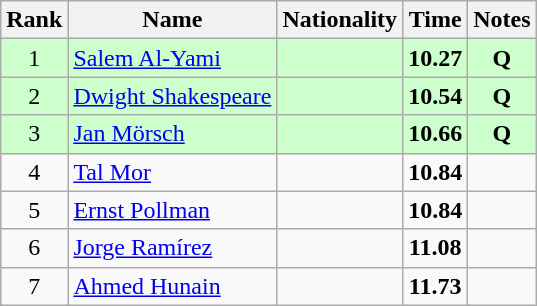<table class="wikitable sortable" style="text-align:center">
<tr>
<th>Rank</th>
<th>Name</th>
<th>Nationality</th>
<th>Time</th>
<th>Notes</th>
</tr>
<tr bgcolor=ccffcc>
<td>1</td>
<td align=left><a href='#'>Salem Al-Yami</a></td>
<td align=left></td>
<td><strong>10.27</strong></td>
<td><strong>Q</strong></td>
</tr>
<tr bgcolor=ccffcc>
<td>2</td>
<td align=left><a href='#'>Dwight Shakespeare</a></td>
<td align=left></td>
<td><strong>10.54</strong></td>
<td><strong>Q</strong></td>
</tr>
<tr bgcolor=ccffcc>
<td>3</td>
<td align=left><a href='#'>Jan Mörsch</a></td>
<td align=left></td>
<td><strong>10.66</strong></td>
<td><strong>Q</strong></td>
</tr>
<tr>
<td>4</td>
<td align=left><a href='#'>Tal Mor</a></td>
<td align=left></td>
<td><strong>10.84</strong></td>
<td></td>
</tr>
<tr>
<td>5</td>
<td align=left><a href='#'>Ernst Pollman</a></td>
<td align=left></td>
<td><strong>10.84</strong></td>
<td></td>
</tr>
<tr>
<td>6</td>
<td align=left><a href='#'>Jorge Ramírez</a></td>
<td align=left></td>
<td><strong>11.08</strong></td>
<td></td>
</tr>
<tr>
<td>7</td>
<td align=left><a href='#'>Ahmed Hunain</a></td>
<td align=left></td>
<td><strong>11.73</strong></td>
<td></td>
</tr>
</table>
